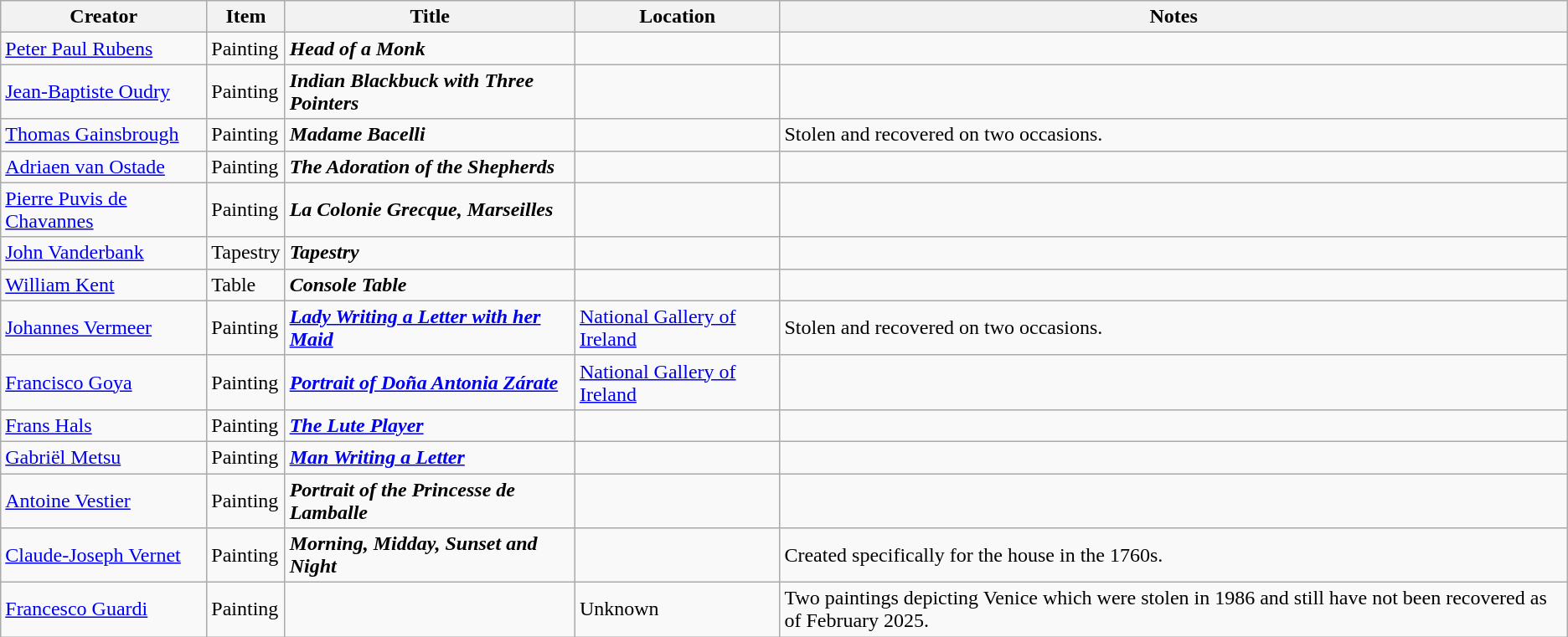<table class="wikitable sortable">
<tr>
<th>Creator</th>
<th>Item</th>
<th>Title</th>
<th>Location</th>
<th>Notes</th>
</tr>
<tr>
<td><a href='#'>Peter Paul Rubens</a></td>
<td>Painting</td>
<td><strong><em>Head of a Monk</em></strong></td>
<td></td>
<td></td>
</tr>
<tr>
<td><a href='#'>Jean-Baptiste Oudry</a></td>
<td>Painting</td>
<td><strong><em>Indian Blackbuck with Three Pointers</em></strong></td>
<td></td>
<td></td>
</tr>
<tr>
<td><a href='#'>Thomas Gainsbrough</a></td>
<td>Painting</td>
<td><strong><em>Madame Bacelli</em></strong></td>
<td></td>
<td>Stolen and recovered on two occasions.</td>
</tr>
<tr>
<td><a href='#'>Adriaen van Ostade</a></td>
<td>Painting</td>
<td><strong><em>The Adoration of the Shepherds</em></strong></td>
<td></td>
<td></td>
</tr>
<tr>
<td><a href='#'>Pierre Puvis de Chavannes</a></td>
<td>Painting</td>
<td><strong><em>La Colonie Grecque, Marseilles</em></strong></td>
<td></td>
<td></td>
</tr>
<tr>
<td><a href='#'>John Vanderbank</a></td>
<td>Tapestry</td>
<td><strong><em>Tapestry</em></strong></td>
<td></td>
<td></td>
</tr>
<tr>
<td><a href='#'>William Kent</a></td>
<td>Table</td>
<td><strong><em>Console Table</em></strong></td>
<td></td>
<td></td>
</tr>
<tr>
<td><a href='#'>Johannes Vermeer</a></td>
<td>Painting</td>
<td><strong><em><a href='#'>Lady Writing a Letter with her Maid</a></em></strong></td>
<td><a href='#'>National Gallery of Ireland</a></td>
<td>Stolen and recovered on two occasions.</td>
</tr>
<tr>
<td><a href='#'>Francisco Goya</a></td>
<td>Painting</td>
<td><a href='#'><strong><em>Portrait of Doña Antonia Zárate</em></strong></a></td>
<td><a href='#'>National Gallery of Ireland</a></td>
<td></td>
</tr>
<tr>
<td><a href='#'>Frans Hals</a></td>
<td>Painting</td>
<td><a href='#'><strong><em>The Lute Player</em></strong></a></td>
<td></td>
<td></td>
</tr>
<tr>
<td><a href='#'>Gabriël Metsu</a></td>
<td>Painting</td>
<td><strong><em><a href='#'>Man Writing a Letter</a></em></strong></td>
<td></td>
<td></td>
</tr>
<tr>
<td><a href='#'>Antoine Vestier</a></td>
<td>Painting</td>
<td><strong><em>Portrait of the Princesse de Lamballe</em></strong></td>
<td></td>
<td></td>
</tr>
<tr>
<td><a href='#'>Claude-Joseph Vernet</a></td>
<td>Painting</td>
<td><strong><em>Morning, Midday, Sunset and Night</em></strong></td>
<td></td>
<td>Created specifically for the house in the 1760s.</td>
</tr>
<tr>
<td><a href='#'>Francesco Guardi</a></td>
<td>Painting</td>
<td></td>
<td>Unknown</td>
<td>Two paintings depicting Venice which were stolen in 1986 and still have not been recovered as of February 2025.</td>
</tr>
</table>
